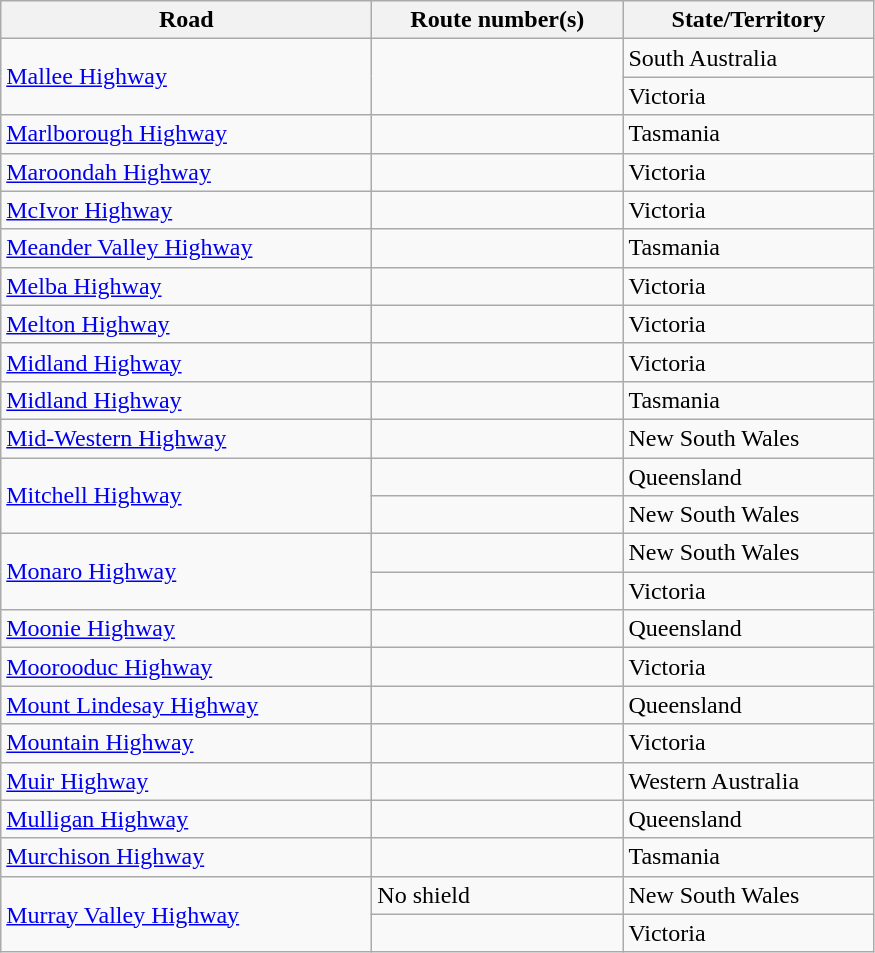<table class=wikitable>
<tr>
<th style="width:15em;">Road</th>
<th style="width:10em;">Route number(s)</th>
<th style="width:10em;">State/Territory</th>
</tr>
<tr>
<td rowspan="2"><a href='#'>Mallee Highway</a></td>
<td rowspan="2"></td>
<td>South Australia</td>
</tr>
<tr>
<td>Victoria</td>
</tr>
<tr>
<td><a href='#'>Marlborough Highway</a></td>
<td></td>
<td>Tasmania</td>
</tr>
<tr>
<td><a href='#'>Maroondah Highway</a></td>
<td>    </td>
<td>Victoria</td>
</tr>
<tr>
<td><a href='#'>McIvor Highway</a></td>
<td></td>
<td>Victoria</td>
</tr>
<tr>
<td><a href='#'>Meander Valley Highway</a></td>
<td></td>
<td>Tasmania</td>
</tr>
<tr>
<td><a href='#'>Melba Highway</a></td>
<td></td>
<td>Victoria</td>
</tr>
<tr>
<td><a href='#'>Melton Highway</a></td>
<td></td>
<td>Victoria</td>
</tr>
<tr>
<td><a href='#'>Midland Highway</a></td>
<td> </td>
<td>Victoria</td>
</tr>
<tr>
<td><a href='#'>Midland Highway</a></td>
<td></td>
<td>Tasmania</td>
</tr>
<tr>
<td><a href='#'>Mid-Western Highway</a></td>
<td></td>
<td>New South Wales</td>
</tr>
<tr>
<td rowspan="2"><a href='#'>Mitchell Highway</a></td>
<td></td>
<td>Queensland</td>
</tr>
<tr>
<td> </td>
<td>New South Wales</td>
</tr>
<tr>
<td rowspan="2"><a href='#'>Monaro Highway</a></td>
<td></td>
<td>New South Wales</td>
</tr>
<tr>
<td></td>
<td>Victoria</td>
</tr>
<tr>
<td><a href='#'>Moonie Highway</a></td>
<td></td>
<td>Queensland</td>
</tr>
<tr>
<td><a href='#'>Moorooduc Highway</a></td>
<td> </td>
<td>Victoria</td>
</tr>
<tr>
<td><a href='#'>Mount Lindesay Highway</a></td>
<td></td>
<td>Queensland</td>
</tr>
<tr>
<td><a href='#'>Mountain Highway</a></td>
<td></td>
<td>Victoria</td>
</tr>
<tr>
<td><a href='#'>Muir Highway</a></td>
<td></td>
<td>Western Australia</td>
</tr>
<tr>
<td><a href='#'>Mulligan Highway</a></td>
<td> </td>
<td>Queensland</td>
</tr>
<tr>
<td><a href='#'>Murchison Highway</a></td>
<td></td>
<td>Tasmania</td>
</tr>
<tr>
<td rowspan="2"><a href='#'>Murray Valley Highway</a></td>
<td>No shield</td>
<td>New South Wales</td>
</tr>
<tr>
<td></td>
<td>Victoria</td>
</tr>
</table>
